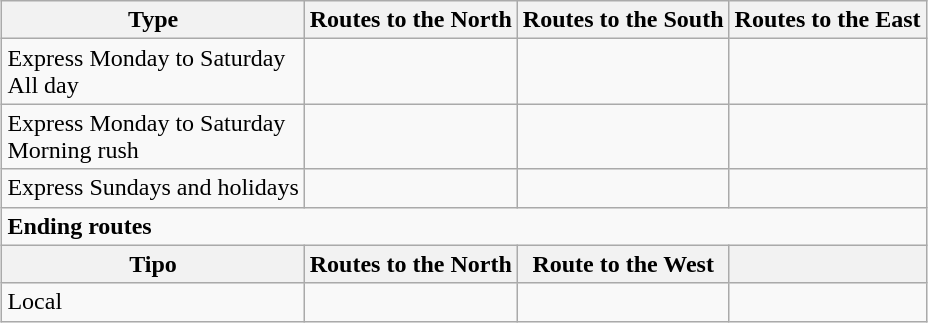<table class="wikitable" style="margin:1em auto;">
<tr>
<th>Type</th>
<th>Routes to the North</th>
<th>Routes to the South</th>
<th>Routes to the East</th>
</tr>
<tr>
<td>Express Monday to Saturday <br>All day</td>
<td></td>
<td></td>
<td></td>
</tr>
<tr>
<td>Express Monday to Saturday <br>Morning rush</td>
<td></td>
<td></td>
<td></td>
</tr>
<tr>
<td>Express Sundays and holidays</td>
<td></td>
<td></td>
<td></td>
</tr>
<tr>
<td colspan="5"><strong>Ending routes</strong></td>
</tr>
<tr>
<th>Tipo</th>
<th>Routes to the North</th>
<th>Route to the West</th>
<th colspan="5"></th>
</tr>
<tr>
<td>Local</td>
<td></td>
<td></td>
<td colspan="5"></td>
</tr>
</table>
